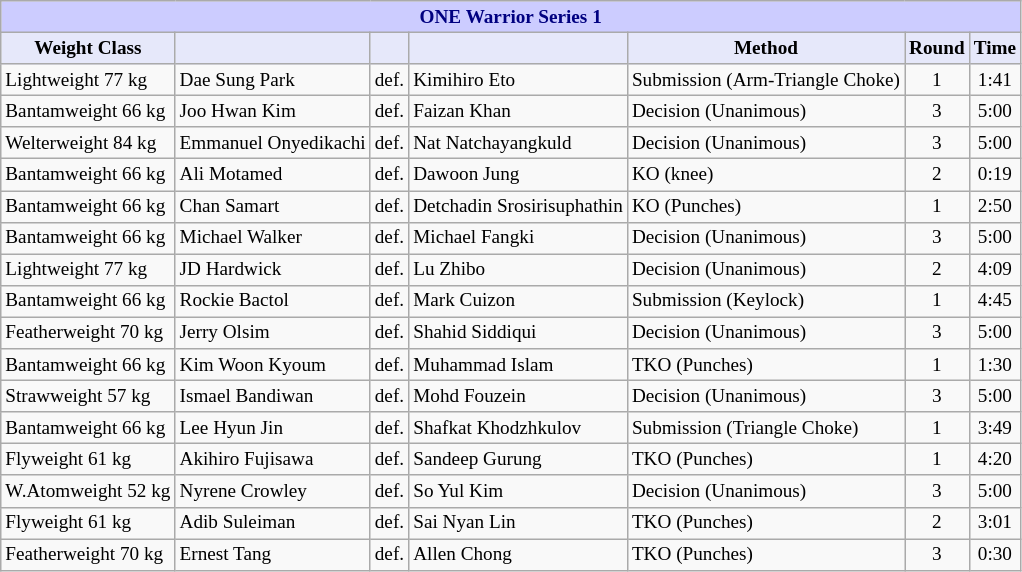<table class="wikitable" style="font-size: 80%;">
<tr>
<th colspan="8" style="background-color: #ccf; color: #000080; text-align: center;"><strong>ONE Warrior Series 1</strong></th>
</tr>
<tr>
<th colspan="1" style="background-color: #E6E8FA; color: #000000; text-align: center;">Weight Class</th>
<th colspan="1" style="background-color: #E6E8FA; color: #000000; text-align: center;"></th>
<th colspan="1" style="background-color: #E6E8FA; color: #000000; text-align: center;"></th>
<th colspan="1" style="background-color: #E6E8FA; color: #000000; text-align: center;"></th>
<th colspan="1" style="background-color: #E6E8FA; color: #000000; text-align: center;">Method</th>
<th colspan="1" style="background-color: #E6E8FA; color: #000000; text-align: center;">Round</th>
<th colspan="1" style="background-color: #E6E8FA; color: #000000; text-align: center;">Time</th>
</tr>
<tr>
<td>Lightweight 77 kg</td>
<td> Dae Sung Park</td>
<td>def.</td>
<td> Kimihiro Eto</td>
<td>Submission (Arm-Triangle Choke)</td>
<td align=center>1</td>
<td align=center>1:41</td>
</tr>
<tr>
<td>Bantamweight 66 kg</td>
<td> Joo Hwan Kim</td>
<td>def.</td>
<td> Faizan Khan</td>
<td>Decision (Unanimous)</td>
<td align=center>3</td>
<td align=center>5:00</td>
</tr>
<tr>
<td>Welterweight 84 kg</td>
<td> Emmanuel Onyedikachi</td>
<td>def.</td>
<td> Nat Natchayangkuld</td>
<td>Decision (Unanimous)</td>
<td align=center>3</td>
<td align=center>5:00</td>
</tr>
<tr>
<td>Bantamweight 66 kg</td>
<td> Ali Motamed</td>
<td>def.</td>
<td> Dawoon Jung</td>
<td>KO (knee)</td>
<td align=center>2</td>
<td align=center>0:19</td>
</tr>
<tr>
<td>Bantamweight 66 kg</td>
<td> Chan Samart</td>
<td>def.</td>
<td> Detchadin Srosirisuphathin</td>
<td>KO (Punches)</td>
<td align=center>1</td>
<td align=center>2:50</td>
</tr>
<tr>
<td>Bantamweight 66 kg</td>
<td> Michael Walker</td>
<td>def.</td>
<td> Michael Fangki</td>
<td>Decision (Unanimous)</td>
<td align=center>3</td>
<td align=center>5:00</td>
</tr>
<tr>
<td>Lightweight 77 kg</td>
<td> JD Hardwick</td>
<td>def.</td>
<td> Lu Zhibo</td>
<td>Decision (Unanimous)</td>
<td align=center>2</td>
<td align=center>4:09</td>
</tr>
<tr>
<td>Bantamweight 66 kg</td>
<td> Rockie Bactol</td>
<td>def.</td>
<td> Mark Cuizon</td>
<td>Submission (Keylock)</td>
<td align=center>1</td>
<td align=center>4:45</td>
</tr>
<tr>
<td>Featherweight 70 kg</td>
<td> Jerry Olsim</td>
<td>def.</td>
<td> Shahid Siddiqui</td>
<td>Decision (Unanimous)</td>
<td align=center>3</td>
<td align=center>5:00</td>
</tr>
<tr>
<td>Bantamweight 66 kg</td>
<td> Kim Woon Kyoum</td>
<td>def.</td>
<td> Muhammad Islam</td>
<td>TKO (Punches)</td>
<td align=center>1</td>
<td align=center>1:30</td>
</tr>
<tr>
<td>Strawweight 57 kg</td>
<td> Ismael Bandiwan</td>
<td>def.</td>
<td> Mohd Fouzein</td>
<td>Decision (Unanimous)</td>
<td align=center>3</td>
<td align=center>5:00</td>
</tr>
<tr>
<td>Bantamweight 66 kg</td>
<td> Lee Hyun Jin</td>
<td>def.</td>
<td> Shafkat Khodzhkulov</td>
<td>Submission (Triangle Choke)</td>
<td align=center>1</td>
<td align=center>3:49</td>
</tr>
<tr>
<td>Flyweight 61 kg</td>
<td> Akihiro Fujisawa</td>
<td>def.</td>
<td> Sandeep Gurung</td>
<td>TKO (Punches)</td>
<td align=center>1</td>
<td align=center>4:20</td>
</tr>
<tr>
<td>W.Atomweight 52 kg</td>
<td> Nyrene Crowley</td>
<td>def.</td>
<td> So Yul Kim</td>
<td>Decision (Unanimous)</td>
<td align=center>3</td>
<td align=center>5:00</td>
</tr>
<tr>
<td>Flyweight 61 kg</td>
<td> Adib Suleiman</td>
<td>def.</td>
<td> Sai Nyan Lin</td>
<td>TKO (Punches)</td>
<td align=center>2</td>
<td align=center>3:01</td>
</tr>
<tr>
<td>Featherweight 70 kg</td>
<td> Ernest Tang</td>
<td>def.</td>
<td> Allen Chong</td>
<td>TKO (Punches)</td>
<td align=center>3</td>
<td align=center>0:30</td>
</tr>
</table>
